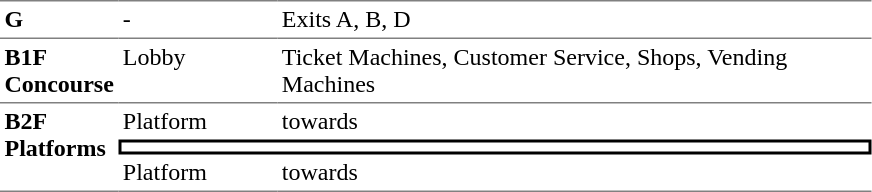<table table border=0 cellspacing=0 cellpadding=3>
<tr>
<td style="border-top:solid 1px gray;" width=50 valign=top><strong>G</strong></td>
<td style="border-top:solid 1px gray;" width=100 valign=top>-</td>
<td style="border-top:solid 1px gray;" width=390 valign=top>Exits A, B, D</td>
</tr>
<tr>
<td style="border-bottom:solid 1px gray; border-top:solid 1px gray;" valign=top width=50><strong>B1F<br>Concourse</strong></td>
<td style="border-bottom:solid 1px gray; border-top:solid 1px gray;" valign=top width=100>Lobby</td>
<td style="border-bottom:solid 1px gray; border-top:solid 1px gray;" valign=top width=390>Ticket Machines, Customer Service, Shops, Vending Machines</td>
</tr>
<tr>
<td style="border-bottom:solid 1px gray;" rowspan=4 valign=top><strong>B2F<br>Platforms</strong></td>
<td>Platform</td>
<td>  towards  </td>
</tr>
<tr>
<td style="border-right:solid 2px black;border-left:solid 2px black;border-top:solid 2px black;border-bottom:solid 2px black;text-align:center;" colspan=2></td>
</tr>
<tr>
<td style="border-bottom:solid 1px gray;">Platform</td>
<td style="border-bottom:solid 1px gray;">  towards   </td>
</tr>
</table>
